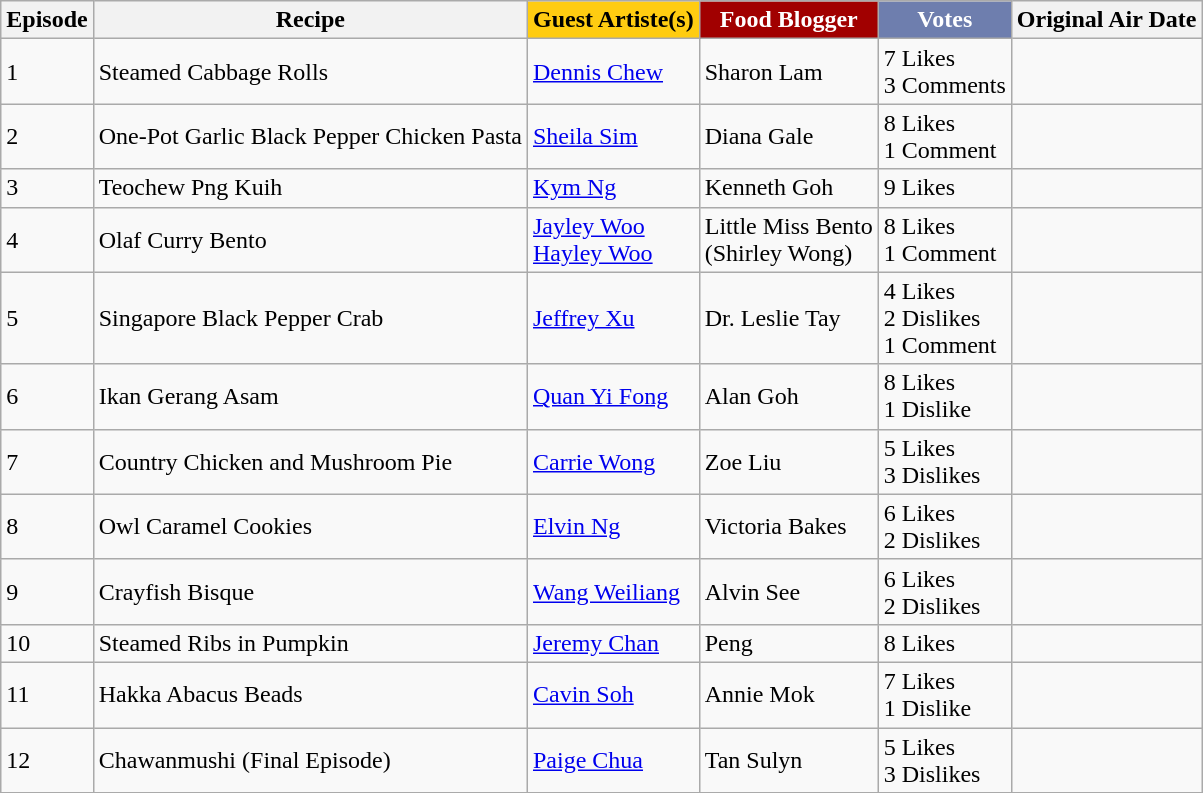<table class="wikitable">
<tr>
<th>Episode</th>
<th>Recipe</th>
<th style="background:#ffcc11; color:black">Guest Artiste(s)</th>
<th style="background:#a10000; color:white">Food Blogger</th>
<th style="background:#6e7eae; color:white">Votes</th>
<th>Original Air Date</th>
</tr>
<tr>
<td>1</td>
<td>Steamed Cabbage Rolls</td>
<td><a href='#'>Dennis Chew</a></td>
<td>Sharon Lam</td>
<td>7 Likes <br> 3 Comments</td>
<td></td>
</tr>
<tr>
<td>2</td>
<td>One-Pot Garlic Black Pepper Chicken Pasta</td>
<td><a href='#'>Sheila Sim</a></td>
<td>Diana Gale</td>
<td>8 Likes <br> 1 Comment</td>
<td></td>
</tr>
<tr>
<td>3</td>
<td>Teochew Png Kuih</td>
<td><a href='#'>Kym Ng</a></td>
<td>Kenneth Goh</td>
<td>9 Likes</td>
<td></td>
</tr>
<tr>
<td>4</td>
<td>Olaf Curry Bento</td>
<td><a href='#'>Jayley Woo</a> <br> <a href='#'>Hayley Woo</a></td>
<td>Little Miss Bento <br> (Shirley Wong)</td>
<td>8 Likes <br> 1 Comment</td>
<td></td>
</tr>
<tr>
<td>5</td>
<td>Singapore Black Pepper Crab</td>
<td><a href='#'>Jeffrey Xu</a></td>
<td>Dr. Leslie Tay</td>
<td>4 Likes <br> 2 Dislikes <br> 1 Comment</td>
<td></td>
</tr>
<tr>
<td>6</td>
<td>Ikan Gerang Asam</td>
<td><a href='#'>Quan Yi Fong</a></td>
<td>Alan Goh</td>
<td>8 Likes <br> 1 Dislike</td>
<td></td>
</tr>
<tr>
<td>7</td>
<td>Country Chicken and Mushroom Pie</td>
<td><a href='#'>Carrie Wong</a></td>
<td>Zoe Liu</td>
<td>5 Likes <br> 3 Dislikes</td>
<td></td>
</tr>
<tr>
<td>8</td>
<td>Owl Caramel Cookies</td>
<td><a href='#'>Elvin Ng</a></td>
<td>Victoria Bakes</td>
<td>6 Likes <br> 2 Dislikes</td>
<td></td>
</tr>
<tr>
<td>9</td>
<td>Crayfish Bisque</td>
<td><a href='#'>Wang Weiliang</a></td>
<td>Alvin See</td>
<td>6 Likes <br> 2 Dislikes</td>
<td></td>
</tr>
<tr>
<td>10</td>
<td>Steamed Ribs in Pumpkin</td>
<td><a href='#'>Jeremy Chan</a></td>
<td>Peng</td>
<td>8 Likes</td>
<td></td>
</tr>
<tr>
<td>11</td>
<td>Hakka Abacus Beads</td>
<td><a href='#'>Cavin Soh</a></td>
<td>Annie Mok</td>
<td>7 Likes <br> 1 Dislike</td>
<td></td>
</tr>
<tr>
<td>12</td>
<td>Chawanmushi (Final Episode)</td>
<td><a href='#'>Paige Chua</a></td>
<td>Tan Sulyn</td>
<td>5 Likes <br> 3 Dislikes</td>
<td></td>
</tr>
<tr>
</tr>
</table>
